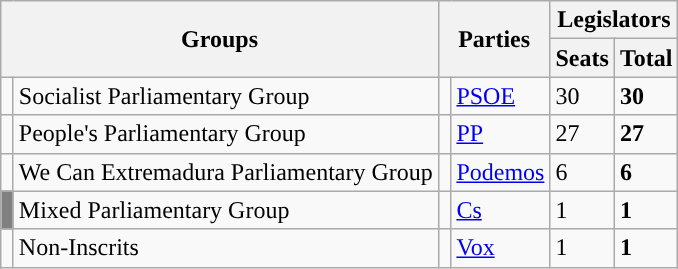<table class="wikitable" style="text-align:left;">
<tr>
<th rowspan="2" colspan="2">Groups</th>
<th rowspan="2" colspan="2">Parties</th>
<th colspan="2">Legislators</th>
</tr>
<tr>
<th>Seats</th>
<th>Total</th>
</tr>
<tr>
<td width="1" style="color:inherit;background:"></td>
<td>Socialist Parliamentary Group</td>
<td width="1" style="color:inherit;background:"></td>
<td><a href='#'>PSOE</a></td>
<td>30</td>
<td><strong>30</strong></td>
</tr>
<tr>
<td style="color:inherit;background:"></td>
<td>People's Parliamentary Group</td>
<td style="color:inherit;background:"></td>
<td><a href='#'>PP</a></td>
<td>27</td>
<td><strong>27</strong></td>
</tr>
<tr>
<td style="color:inherit;background:"></td>
<td>We Can Extremadura Parliamentary Group</td>
<td style="color:inherit;background:"></td>
<td><a href='#'>Podemos</a></td>
<td>6</td>
<td><strong>6</strong></td>
</tr>
<tr>
<td bgcolor="gray"></td>
<td>Mixed Parliamentary Group</td>
<td style="color:inherit;background:"></td>
<td><a href='#'>Cs</a></td>
<td>1</td>
<td><strong>1</strong></td>
</tr>
<tr>
<td style="color:inherit;background:"></td>
<td>Non-Inscrits</td>
<td style="color:inherit;background:"></td>
<td><a href='#'>Vox</a></td>
<td>1</td>
<td><strong>1</strong></td>
</tr>
</table>
